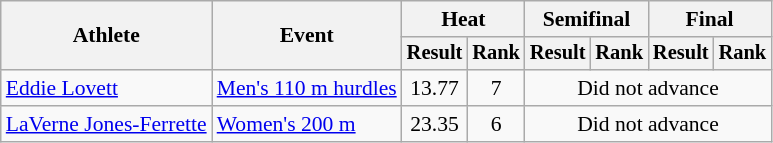<table class="wikitable" style="font-size:90%">
<tr>
<th rowspan="2">Athlete</th>
<th rowspan="2">Event</th>
<th colspan="2">Heat</th>
<th colspan="2">Semifinal</th>
<th colspan="2">Final</th>
</tr>
<tr style="font-size:95%">
<th>Result</th>
<th>Rank</th>
<th>Result</th>
<th>Rank</th>
<th>Result</th>
<th>Rank</th>
</tr>
<tr align=center>
<td align=left><a href='#'>Eddie Lovett</a></td>
<td align=left><a href='#'>Men's 110 m hurdles</a></td>
<td>13.77</td>
<td>7</td>
<td colspan=4>Did not advance</td>
</tr>
<tr align=center>
<td align=left><a href='#'>LaVerne Jones-Ferrette</a></td>
<td align=left><a href='#'>Women's 200 m</a></td>
<td>23.35</td>
<td>6</td>
<td colspan=4>Did not advance</td>
</tr>
</table>
